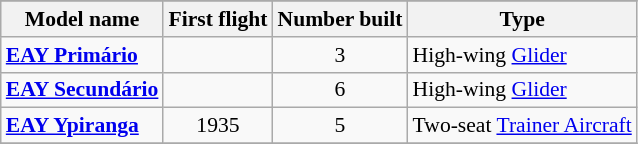<table class="wikitable" align=center style="font-size:90%;">
<tr>
</tr>
<tr style="background:#efefef;">
<th>Model name</th>
<th>First flight</th>
<th>Number built</th>
<th>Type</th>
</tr>
<tr>
<td align=left><strong><a href='#'>EAY Primário</a></strong></td>
<td align=center></td>
<td align=center>3</td>
<td align=left>High-wing <a href='#'>Glider</a></td>
</tr>
<tr>
<td align=left><strong><a href='#'>EAY Secundário</a></strong></td>
<td align=center></td>
<td align=center>6</td>
<td align=left>High-wing <a href='#'>Glider</a></td>
</tr>
<tr>
<td align=left><strong><a href='#'>EAY Ypiranga</a></strong></td>
<td align=center>1935</td>
<td align=center>5</td>
<td align=left>Two-seat <a href='#'>Trainer Aircraft</a></td>
</tr>
<tr>
</tr>
</table>
